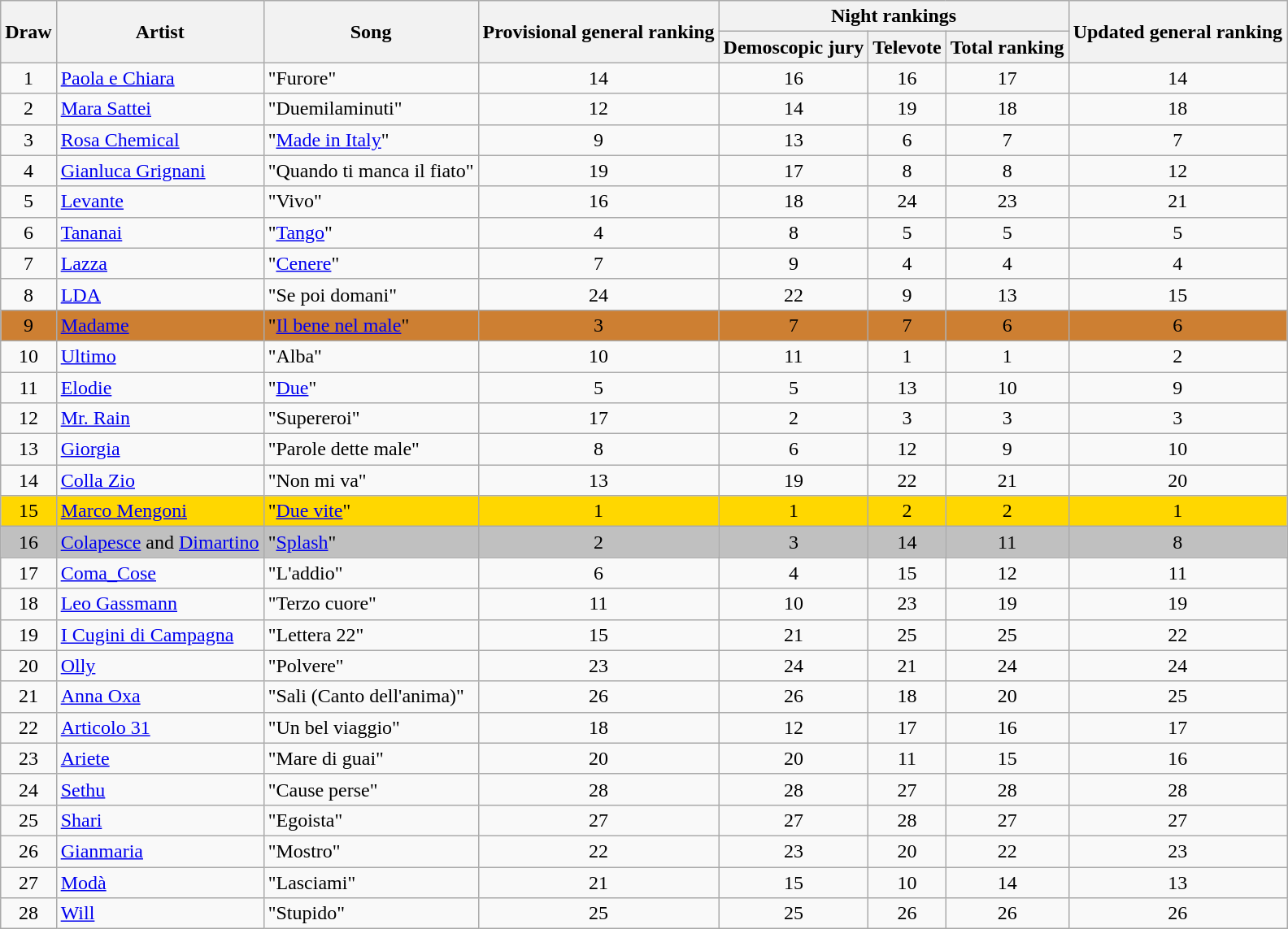<table class="wikitable sortable">
<tr>
<th rowspan="2">Draw</th>
<th rowspan="2">Artist</th>
<th rowspan="2">Song</th>
<th rowspan="2">Provisional general ranking</th>
<th colspan="3" class="unsortable">Night rankings</th>
<th rowspan="2">Updated general ranking</th>
</tr>
<tr>
<th>Demoscopic jury</th>
<th>Televote</th>
<th>Total ranking</th>
</tr>
<tr>
<td align="center">1</td>
<td><a href='#'>Paola e Chiara</a></td>
<td>"Furore"</td>
<td align="center">14</td>
<td align="center">16</td>
<td align="center">16</td>
<td align="center">17</td>
<td align="center">14</td>
</tr>
<tr>
<td align="center">2</td>
<td><a href='#'>Mara Sattei</a></td>
<td>"Duemilaminuti"</td>
<td align="center">12</td>
<td align="center">14</td>
<td align="center">19</td>
<td align="center">18</td>
<td align="center">18</td>
</tr>
<tr>
<td align="center">3</td>
<td><a href='#'>Rosa Chemical</a></td>
<td>"<a href='#'>Made in Italy</a>"</td>
<td align="center">9</td>
<td align="center">13</td>
<td align="center">6</td>
<td align="center">7</td>
<td align="center">7</td>
</tr>
<tr>
<td align="center">4</td>
<td><a href='#'>Gianluca Grignani</a></td>
<td>"Quando ti manca il fiato"</td>
<td align="center">19</td>
<td align="center">17</td>
<td align="center">8</td>
<td align="center">8</td>
<td align="center">12</td>
</tr>
<tr>
<td align="center">5</td>
<td><a href='#'>Levante</a></td>
<td>"Vivo"</td>
<td align="center">16</td>
<td align="center">18</td>
<td align="center">24</td>
<td align="center">23</td>
<td align="center">21</td>
</tr>
<tr>
<td align="center">6</td>
<td><a href='#'>Tananai</a></td>
<td>"<a href='#'>Tango</a>"</td>
<td align="center">4</td>
<td align="center">8</td>
<td align="center">5</td>
<td align="center">5</td>
<td align="center">5</td>
</tr>
<tr>
<td align="center">7</td>
<td><a href='#'>Lazza</a></td>
<td>"<a href='#'>Cenere</a>"</td>
<td align="center">7</td>
<td align="center">9</td>
<td align="center">4</td>
<td align="center">4</td>
<td align="center">4</td>
</tr>
<tr>
<td align="center">8</td>
<td><a href='#'>LDA</a></td>
<td>"Se poi domani"</td>
<td align="center">24</td>
<td align="center">22</td>
<td align="center">9</td>
<td align="center">13</td>
<td align="center">15</td>
</tr>
<tr style="background:#Cd7f32;">
<td align="center">9</td>
<td><a href='#'>Madame</a></td>
<td>"<a href='#'>Il bene nel male</a>"</td>
<td align="center">3</td>
<td align="center">7</td>
<td align="center">7</td>
<td align="center">6</td>
<td align="center">6</td>
</tr>
<tr>
<td align="center">10</td>
<td><a href='#'>Ultimo</a></td>
<td>"Alba"</td>
<td align="center">10</td>
<td align="center">11</td>
<td align="center">1</td>
<td align="center">1</td>
<td align="center">2</td>
</tr>
<tr>
<td align="center">11</td>
<td><a href='#'>Elodie</a></td>
<td>"<a href='#'>Due</a>"</td>
<td align="center">5</td>
<td align="center">5</td>
<td align="center">13</td>
<td align="center">10</td>
<td align="center">9</td>
</tr>
<tr>
<td align="center">12</td>
<td><a href='#'>Mr. Rain</a></td>
<td>"Supereroi"</td>
<td align="center">17</td>
<td align="center">2</td>
<td align="center">3</td>
<td align="center">3</td>
<td align="center">3</td>
</tr>
<tr>
<td align="center">13</td>
<td><a href='#'>Giorgia</a></td>
<td>"Parole dette male"</td>
<td align="center">8</td>
<td align="center">6</td>
<td align="center">12</td>
<td align="center">9</td>
<td align="center">10</td>
</tr>
<tr>
<td align="center">14</td>
<td><a href='#'>Colla Zio</a></td>
<td>"Non mi va"</td>
<td align="center">13</td>
<td align="center">19</td>
<td align="center">22</td>
<td align="center">21</td>
<td align="center">20</td>
</tr>
<tr style="background:gold;">
<td align="center">15</td>
<td><a href='#'>Marco Mengoni</a></td>
<td>"<a href='#'>Due vite</a>"</td>
<td align="center">1</td>
<td align="center">1</td>
<td align="center">2</td>
<td align="center">2</td>
<td align="center">1</td>
</tr>
<tr style="background:silver;">
<td align="center">16</td>
<td><a href='#'>Colapesce</a> and <a href='#'>Dimartino</a></td>
<td>"<a href='#'>Splash</a>"</td>
<td align="center">2</td>
<td align="center">3</td>
<td align="center">14</td>
<td align="center">11</td>
<td align="center">8</td>
</tr>
<tr>
<td align="center">17</td>
<td><a href='#'>Coma_Cose</a></td>
<td>"L'addio"</td>
<td align="center">6</td>
<td align="center">4</td>
<td align="center">15</td>
<td align="center">12</td>
<td align="center">11</td>
</tr>
<tr>
<td align="center">18</td>
<td><a href='#'>Leo Gassmann</a></td>
<td>"Terzo cuore"</td>
<td align="center">11</td>
<td align="center">10</td>
<td align="center">23</td>
<td align="center">19</td>
<td align="center">19</td>
</tr>
<tr>
<td align="center">19</td>
<td><a href='#'>I Cugini di Campagna</a></td>
<td>"Lettera 22"</td>
<td align="center">15</td>
<td align="center">21</td>
<td align="center">25</td>
<td align="center">25</td>
<td align="center">22</td>
</tr>
<tr>
<td align="center">20</td>
<td><a href='#'>Olly</a></td>
<td>"Polvere"</td>
<td align="center">23</td>
<td align="center">24</td>
<td align="center">21</td>
<td align="center">24</td>
<td align="center">24</td>
</tr>
<tr>
<td align="center">21</td>
<td><a href='#'>Anna Oxa</a></td>
<td>"Sali (Canto dell'anima)"</td>
<td align="center">26</td>
<td align="center">26</td>
<td align="center">18</td>
<td align="center">20</td>
<td align="center">25</td>
</tr>
<tr>
<td align="center">22</td>
<td><a href='#'>Articolo 31</a></td>
<td>"Un bel viaggio"</td>
<td align="center">18</td>
<td align="center">12</td>
<td align="center">17</td>
<td align="center">16</td>
<td align="center">17</td>
</tr>
<tr>
<td align="center">23</td>
<td><a href='#'>Ariete</a></td>
<td>"Mare di guai"</td>
<td align="center">20</td>
<td align="center">20</td>
<td align="center">11</td>
<td align="center">15</td>
<td align="center">16</td>
</tr>
<tr>
<td align="center">24</td>
<td><a href='#'>Sethu</a></td>
<td>"Cause perse"</td>
<td align="center">28</td>
<td align="center">28</td>
<td align="center">27</td>
<td align="center">28</td>
<td align="center">28</td>
</tr>
<tr>
<td align="center">25</td>
<td><a href='#'>Shari</a></td>
<td>"Egoista"</td>
<td align="center">27</td>
<td align="center">27</td>
<td align="center">28</td>
<td align="center">27</td>
<td align="center">27</td>
</tr>
<tr>
<td align="center">26</td>
<td><a href='#'>Gianmaria</a></td>
<td>"Mostro"</td>
<td align="center">22</td>
<td align="center">23</td>
<td align="center">20</td>
<td align="center">22</td>
<td align="center">23</td>
</tr>
<tr>
<td align="center">27</td>
<td><a href='#'>Modà</a></td>
<td>"Lasciami"</td>
<td align="center">21</td>
<td align="center">15</td>
<td align="center">10</td>
<td align="center">14</td>
<td align="center">13</td>
</tr>
<tr>
<td align="center">28</td>
<td><a href='#'>Will</a></td>
<td>"Stupido"</td>
<td align="center">25</td>
<td align="center">25</td>
<td align="center">26</td>
<td align="center">26</td>
<td align="center">26</td>
</tr>
</table>
